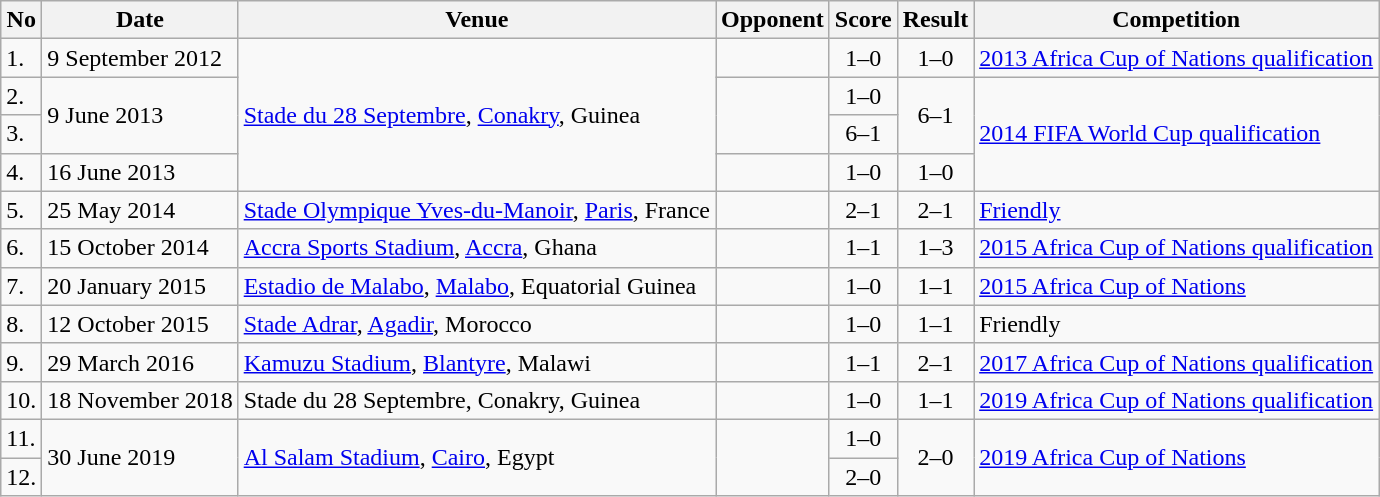<table class="wikitable">
<tr>
<th>No</th>
<th>Date</th>
<th>Venue</th>
<th>Opponent</th>
<th>Score</th>
<th>Result</th>
<th>Competition</th>
</tr>
<tr>
<td>1.</td>
<td>9 September 2012</td>
<td rowspan=4><a href='#'>Stade du 28 Septembre</a>, <a href='#'>Conakry</a>, Guinea</td>
<td></td>
<td align=center>1–0</td>
<td align=center>1–0</td>
<td><a href='#'>2013 Africa Cup of Nations qualification</a></td>
</tr>
<tr>
<td>2.</td>
<td rowspan="2">9 June 2013</td>
<td rowspan="2"></td>
<td align=center>1–0</td>
<td rowspan="2" style="text-align:center">6–1</td>
<td rowspan="3"><a href='#'>2014 FIFA World Cup qualification</a></td>
</tr>
<tr>
<td>3.</td>
<td align=center>6–1</td>
</tr>
<tr>
<td>4.</td>
<td>16 June 2013</td>
<td></td>
<td align=center>1–0</td>
<td align=center>1–0</td>
</tr>
<tr>
<td>5.</td>
<td>25 May 2014</td>
<td><a href='#'>Stade Olympique Yves-du-Manoir</a>, <a href='#'>Paris</a>, France</td>
<td></td>
<td align=center>2–1</td>
<td align=center>2–1</td>
<td><a href='#'>Friendly</a></td>
</tr>
<tr>
<td>6.</td>
<td>15 October 2014</td>
<td><a href='#'>Accra Sports Stadium</a>, <a href='#'>Accra</a>, Ghana</td>
<td></td>
<td align=center>1–1</td>
<td align=center>1–3</td>
<td><a href='#'>2015 Africa Cup of Nations qualification</a></td>
</tr>
<tr>
<td>7.</td>
<td>20 January 2015</td>
<td><a href='#'>Estadio de Malabo</a>, <a href='#'>Malabo</a>, Equatorial Guinea</td>
<td></td>
<td align=center>1–0</td>
<td align=center>1–1</td>
<td><a href='#'>2015 Africa Cup of Nations</a></td>
</tr>
<tr>
<td>8.</td>
<td>12 October 2015</td>
<td><a href='#'>Stade Adrar</a>, <a href='#'>Agadir</a>, Morocco</td>
<td></td>
<td align=center>1–0</td>
<td align=center>1–1</td>
<td>Friendly</td>
</tr>
<tr>
<td>9.</td>
<td>29 March 2016</td>
<td><a href='#'>Kamuzu Stadium</a>, <a href='#'>Blantyre</a>, Malawi</td>
<td></td>
<td align=center>1–1</td>
<td align=center>2–1</td>
<td><a href='#'>2017 Africa Cup of Nations qualification</a></td>
</tr>
<tr>
<td>10.</td>
<td>18 November 2018</td>
<td>Stade du 28 Septembre, Conakry, Guinea</td>
<td></td>
<td align=center>1–0</td>
<td align=center>1–1</td>
<td><a href='#'>2019 Africa Cup of Nations qualification</a></td>
</tr>
<tr>
<td>11.</td>
<td rowspan="2">30 June 2019</td>
<td rowspan="2"><a href='#'>Al Salam Stadium</a>, <a href='#'>Cairo</a>, Egypt</td>
<td rowspan="2"></td>
<td align=center>1–0</td>
<td rowspan="2" style="text-align:center">2–0</td>
<td rowspan="2"><a href='#'>2019 Africa Cup of Nations</a></td>
</tr>
<tr>
<td>12.</td>
<td align=center>2–0</td>
</tr>
</table>
